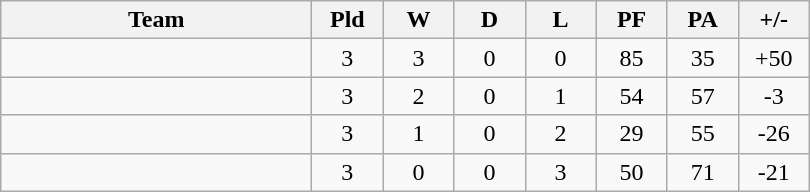<table class="wikitable" style="text-align: center;">
<tr>
<th style="width:200px;">Team</th>
<th width="40">Pld</th>
<th width="40">W</th>
<th width="40">D</th>
<th width="40">L</th>
<th width="40">PF</th>
<th width="40">PA</th>
<th width="40">+/-</th>
</tr>
<tr>
<td align="left"></td>
<td>3</td>
<td>3</td>
<td>0</td>
<td>0</td>
<td>85</td>
<td>35</td>
<td>+50</td>
</tr>
<tr>
<td align="left"></td>
<td>3</td>
<td>2</td>
<td>0</td>
<td>1</td>
<td>54</td>
<td>57</td>
<td>-3</td>
</tr>
<tr>
<td align="left"></td>
<td>3</td>
<td>1</td>
<td>0</td>
<td>2</td>
<td>29</td>
<td>55</td>
<td>-26</td>
</tr>
<tr>
<td align="left"></td>
<td>3</td>
<td>0</td>
<td>0</td>
<td>3</td>
<td>50</td>
<td>71</td>
<td>-21</td>
</tr>
</table>
